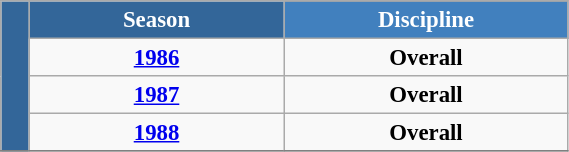<table class="wikitable"  style="font-size:95%; text-align:center; border:gray solid 1px; width:30%;">
<tr style="background:#369; color:white;">
<td rowspan="5" style="width:1%;"></td>
<td rowspan="2" colspan="1" style="width:10%;"><strong>Season</strong></td>
</tr>
<tr style="background-color:#4180be; color:white;">
<td style="width:10%;"><strong>Discipline</strong></td>
</tr>
<tr>
<td><strong><a href='#'>1986</a></strong></td>
<td><strong>Overall</strong></td>
</tr>
<tr>
<td><strong><a href='#'>1987</a></strong></td>
<td><strong>Overall</strong></td>
</tr>
<tr>
<td><strong><a href='#'>1988</a></strong></td>
<td><strong>Overall</strong></td>
</tr>
<tr>
</tr>
</table>
